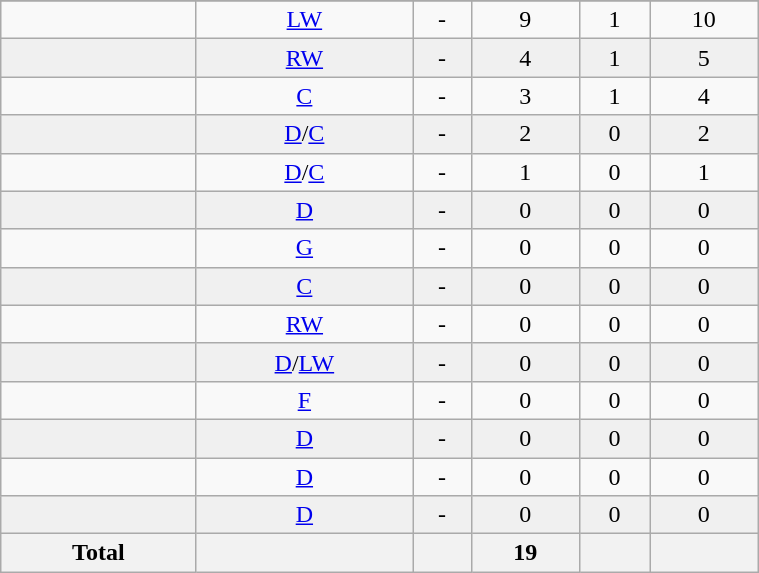<table class="wikitable sortable" width ="40%">
<tr align="center">
</tr>
<tr align="center" bgcolor="">
<td></td>
<td><a href='#'>LW</a></td>
<td>-</td>
<td>9</td>
<td>1</td>
<td>10</td>
</tr>
<tr align="center" bgcolor="f0f0f0">
<td></td>
<td><a href='#'>RW</a></td>
<td>-</td>
<td>4</td>
<td>1</td>
<td>5</td>
</tr>
<tr align="center" bgcolor="">
<td></td>
<td><a href='#'>C</a></td>
<td>-</td>
<td>3</td>
<td>1</td>
<td>4</td>
</tr>
<tr align="center" bgcolor="f0f0f0">
<td></td>
<td><a href='#'>D</a>/<a href='#'>C</a></td>
<td>-</td>
<td>2</td>
<td>0</td>
<td>2</td>
</tr>
<tr align="center" bgcolor="">
<td></td>
<td><a href='#'>D</a>/<a href='#'>C</a></td>
<td>-</td>
<td>1</td>
<td>0</td>
<td>1</td>
</tr>
<tr align="center" bgcolor="f0f0f0">
<td></td>
<td><a href='#'>D</a></td>
<td>-</td>
<td>0</td>
<td>0</td>
<td>0</td>
</tr>
<tr align="center" bgcolor="">
<td></td>
<td><a href='#'>G</a></td>
<td>-</td>
<td>0</td>
<td>0</td>
<td>0</td>
</tr>
<tr align="center" bgcolor="f0f0f0">
<td></td>
<td><a href='#'>C</a></td>
<td>-</td>
<td>0</td>
<td>0</td>
<td>0</td>
</tr>
<tr align="center" bgcolor="">
<td></td>
<td><a href='#'>RW</a></td>
<td>-</td>
<td>0</td>
<td>0</td>
<td>0</td>
</tr>
<tr align="center" bgcolor="f0f0f0">
<td></td>
<td><a href='#'>D</a>/<a href='#'>LW</a></td>
<td>-</td>
<td>0</td>
<td>0</td>
<td>0</td>
</tr>
<tr align="center" bgcolor="">
<td></td>
<td><a href='#'>F</a></td>
<td>-</td>
<td>0</td>
<td>0</td>
<td>0</td>
</tr>
<tr align="center" bgcolor="f0f0f0">
<td></td>
<td><a href='#'>D</a></td>
<td>-</td>
<td>0</td>
<td>0</td>
<td>0</td>
</tr>
<tr align="center" bgcolor="">
<td></td>
<td><a href='#'>D</a></td>
<td>-</td>
<td>0</td>
<td>0</td>
<td>0</td>
</tr>
<tr align="center" bgcolor="f0f0f0">
<td></td>
<td><a href='#'>D</a></td>
<td>-</td>
<td>0</td>
<td>0</td>
<td>0</td>
</tr>
<tr>
<th>Total</th>
<th></th>
<th></th>
<th>19</th>
<th></th>
<th></th>
</tr>
</table>
